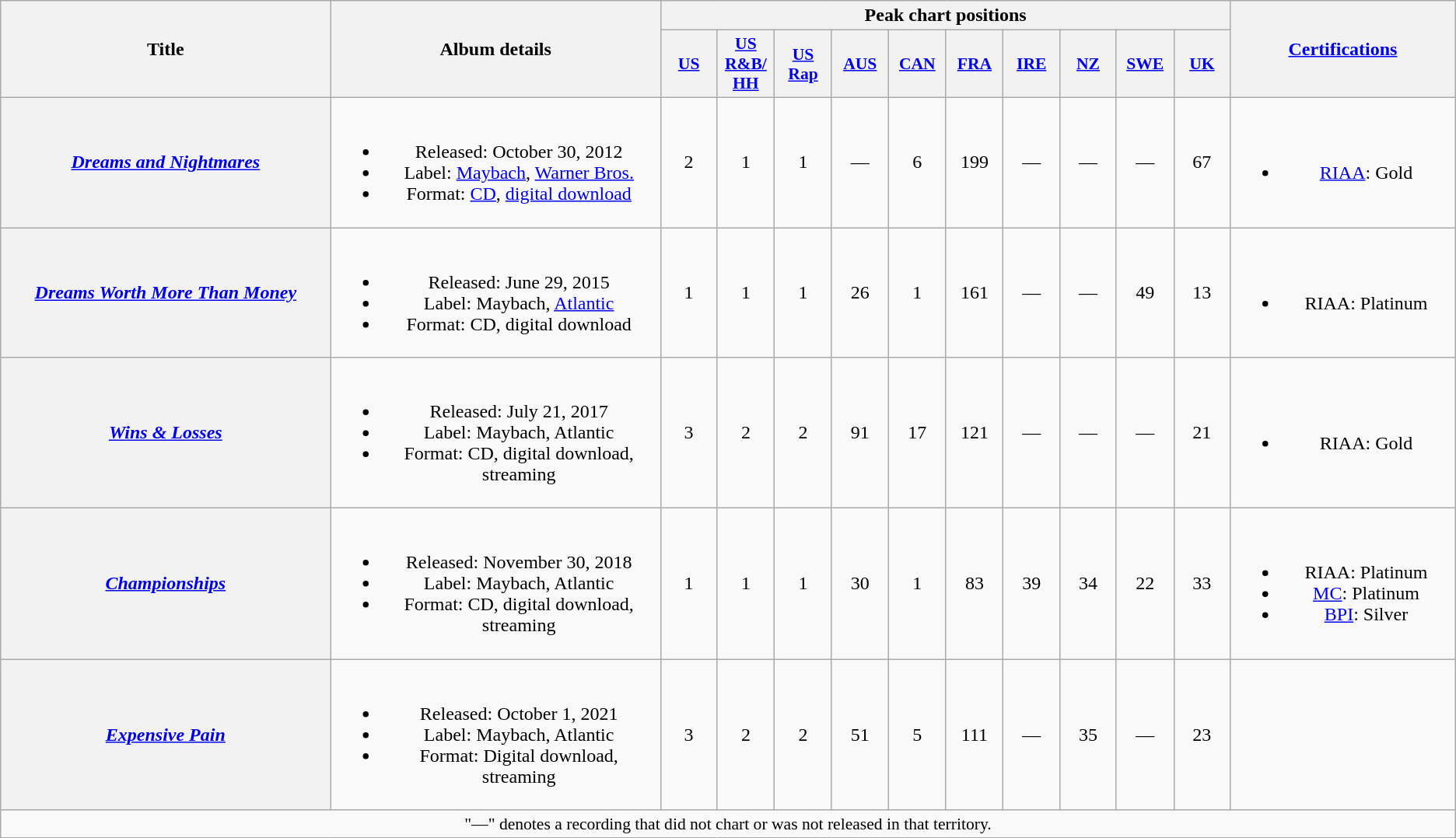<table class="wikitable plainrowheaders" style="text-align:center;">
<tr>
<th scope="col" rowspan="2" style="width:18em;">Title</th>
<th scope="col" rowspan="2" style="width:18em;">Album details</th>
<th scope="col" colspan="10" style="width:9em;">Peak chart positions</th>
<th scope="col" rowspan="2" style="width:12em;"><a href='#'>Certifications</a></th>
</tr>
<tr>
<th scope="col" style="width:3em;font-size:90%;"><a href='#'>US</a><br></th>
<th scope="col" style="width:3em;font-size:90%;"><a href='#'>US<br>R&B/<br>HH</a><br></th>
<th scope="col" style="width:3em;font-size:90%;"><a href='#'>US<br>Rap</a><br></th>
<th scope="col" style="width:3em;font-size:90%;"><a href='#'>AUS</a><br></th>
<th scope="col" style="width:3em;font-size:90%;"><a href='#'>CAN</a><br></th>
<th scope="col" style="width:3em;font-size:90%;"><a href='#'>FRA</a><br></th>
<th scope="col" style="width:3em;font-size:90%;"><a href='#'>IRE</a><br></th>
<th scope="col" style="width:3em;font-size:90%;"><a href='#'>NZ</a><br></th>
<th scope="col" style="width:3em;font-size:90%;"><a href='#'>SWE</a><br></th>
<th scope="col" style="width:3em;font-size:90%;"><a href='#'>UK</a><br></th>
</tr>
<tr>
<th scope="row"><em><a href='#'>Dreams and Nightmares</a></em></th>
<td><br><ul><li>Released: October 30, 2012</li><li>Label: <a href='#'>Maybach</a>, <a href='#'>Warner Bros.</a></li><li>Format: <a href='#'>CD</a>, <a href='#'>digital download</a></li></ul></td>
<td>2</td>
<td>1</td>
<td>1</td>
<td>—</td>
<td>6</td>
<td>199</td>
<td>—</td>
<td>—</td>
<td>—</td>
<td>67</td>
<td><br><ul><li><a href='#'>RIAA</a>: Gold</li></ul></td>
</tr>
<tr>
<th scope="row"><em><a href='#'>Dreams Worth More Than Money</a></em></th>
<td><br><ul><li>Released: June 29, 2015</li><li>Label: Maybach, <a href='#'>Atlantic</a></li><li>Format: CD, digital download</li></ul></td>
<td>1</td>
<td>1</td>
<td>1</td>
<td>26</td>
<td>1</td>
<td>161</td>
<td>—</td>
<td>—</td>
<td>49</td>
<td>13</td>
<td><br><ul><li>RIAA: Platinum</li></ul></td>
</tr>
<tr>
<th scope="row"><em><a href='#'>Wins & Losses</a></em></th>
<td><br><ul><li>Released: July 21, 2017</li><li>Label: Maybach, Atlantic</li><li>Format: CD, digital download, streaming</li></ul></td>
<td>3</td>
<td>2</td>
<td>2</td>
<td>91</td>
<td>17</td>
<td>121</td>
<td>—</td>
<td>—</td>
<td>—</td>
<td>21</td>
<td><br><ul><li>RIAA: Gold</li></ul></td>
</tr>
<tr>
<th scope="row"><em><a href='#'>Championships</a></em></th>
<td><br><ul><li>Released: November 30, 2018</li><li>Label: Maybach, Atlantic</li><li>Format: CD, digital download, streaming</li></ul></td>
<td>1</td>
<td>1</td>
<td>1</td>
<td>30</td>
<td>1</td>
<td>83</td>
<td>39</td>
<td>34</td>
<td>22</td>
<td>33</td>
<td><br><ul><li>RIAA: Platinum</li><li><a href='#'>MC</a>: Platinum</li><li><a href='#'>BPI</a>: Silver</li></ul></td>
</tr>
<tr>
<th scope="row"><em><a href='#'>Expensive Pain</a></em></th>
<td><br><ul><li>Released: October 1, 2021</li><li>Label: Maybach, Atlantic</li><li>Format: Digital download, streaming</li></ul></td>
<td>3</td>
<td>2</td>
<td>2</td>
<td>51</td>
<td>5</td>
<td>111</td>
<td>—</td>
<td>35</td>
<td>—</td>
<td>23</td>
<td></td>
</tr>
<tr>
<td colspan="14" style="font-size:90%">"—" denotes a recording that did not chart or was not released in that territory.</td>
</tr>
</table>
